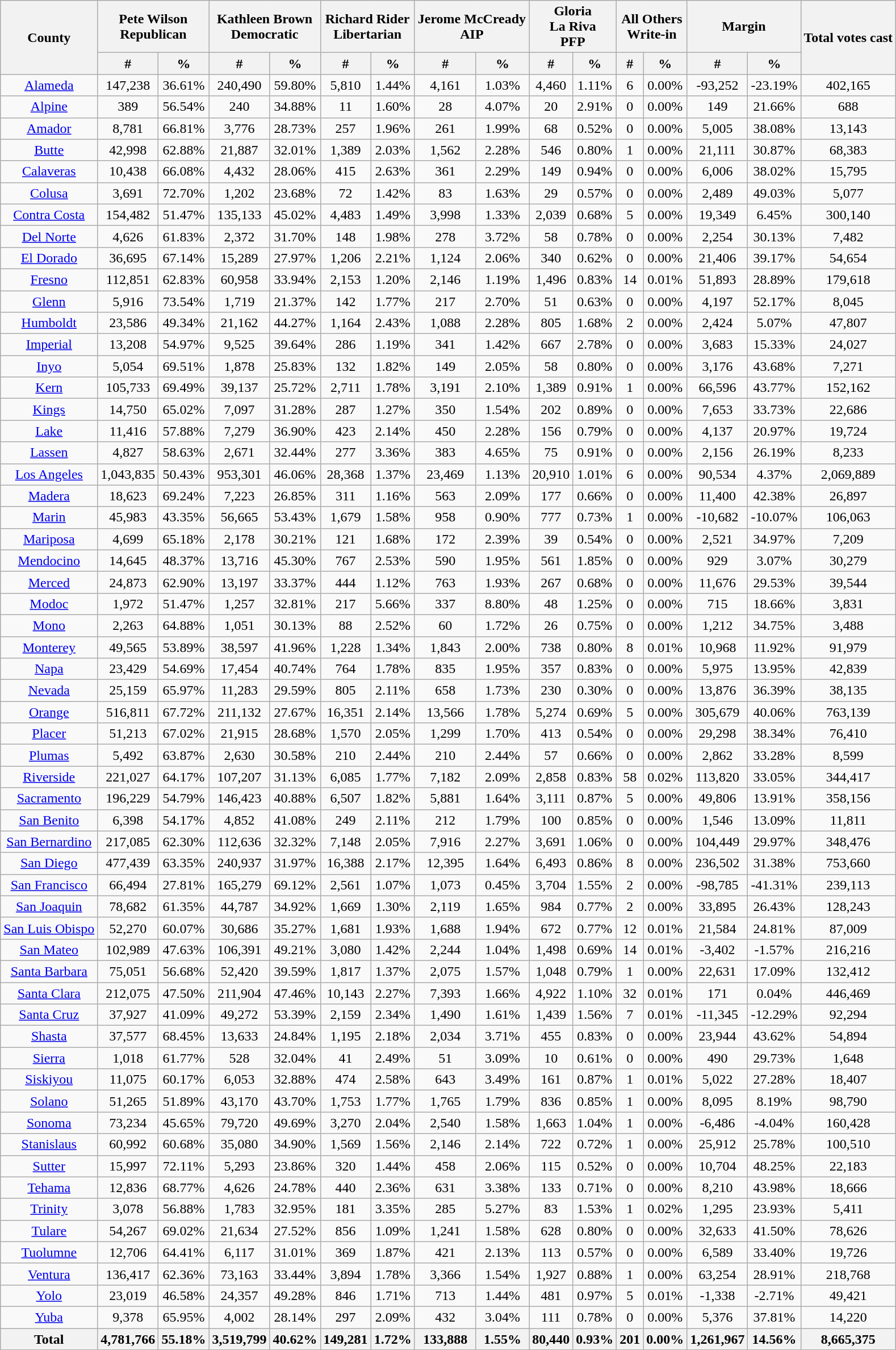<table class="wikitable sortable" style="text-align:center">
<tr>
<th rowspan="2">County</th>
<th style="text-align:center;" colspan="2">Pete Wilson<br>Republican</th>
<th style="text-align:center;" colspan="2">Kathleen Brown<br>Democratic</th>
<th style="text-align:center;" colspan="2">Richard Rider<br>Libertarian</th>
<th style="text-align:center;" colspan="2">Jerome McCready<br>AIP</th>
<th style="text-align:center;" colspan="2">Gloria<br> La Riva<br>PFP</th>
<th style="text-align:center;" colspan="2">All Others<br>Write-in</th>
<th style="text-align:center;" colspan="2">Margin</th>
<th style="text-align:center;" rowspan="2">Total votes cast</th>
</tr>
<tr>
<th style="text-align:center;" data-sort-type="number">#</th>
<th style="text-align:center;" data-sort-type="number">%</th>
<th style="text-align:center;" data-sort-type="number">#</th>
<th style="text-align:center;" data-sort-type="number">%</th>
<th style="text-align:center;" data-sort-type="number">#</th>
<th style="text-align:center;" data-sort-type="number">%</th>
<th style="text-align:center;" data-sort-type="number">#</th>
<th style="text-align:center;" data-sort-type="number">%</th>
<th style="text-align:center;" data-sort-type="number">#</th>
<th style="text-align:center;" data-sort-type="number">%</th>
<th style="text-align:center;" data-sort-type="number">#</th>
<th style="text-align:center;" data-sort-type="number">%</th>
<th style="text-align:center;" data-sort-type="number">#</th>
<th style="text-align:center;" data-sort-type="number">%</th>
</tr>
<tr style="text-align:center;">
<td><a href='#'>Alameda</a></td>
<td>147,238</td>
<td>36.61%</td>
<td>240,490</td>
<td>59.80%</td>
<td>5,810</td>
<td>1.44%</td>
<td>4,161</td>
<td>1.03%</td>
<td>4,460</td>
<td>1.11%</td>
<td>6</td>
<td>0.00%</td>
<td>-93,252</td>
<td>-23.19%</td>
<td>402,165</td>
</tr>
<tr style="text-align:center;">
<td><a href='#'>Alpine</a></td>
<td>389</td>
<td>56.54%</td>
<td>240</td>
<td>34.88%</td>
<td>11</td>
<td>1.60%</td>
<td>28</td>
<td>4.07%</td>
<td>20</td>
<td>2.91%</td>
<td>0</td>
<td>0.00%</td>
<td>149</td>
<td>21.66%</td>
<td>688</td>
</tr>
<tr style="text-align:center;">
<td><a href='#'>Amador</a></td>
<td>8,781</td>
<td>66.81%</td>
<td>3,776</td>
<td>28.73%</td>
<td>257</td>
<td>1.96%</td>
<td>261</td>
<td>1.99%</td>
<td>68</td>
<td>0.52%</td>
<td>0</td>
<td>0.00%</td>
<td>5,005</td>
<td>38.08%</td>
<td>13,143</td>
</tr>
<tr style="text-align:center;">
<td><a href='#'>Butte</a></td>
<td>42,998</td>
<td>62.88%</td>
<td>21,887</td>
<td>32.01%</td>
<td>1,389</td>
<td>2.03%</td>
<td>1,562</td>
<td>2.28%</td>
<td>546</td>
<td>0.80%</td>
<td>1</td>
<td>0.00%</td>
<td>21,111</td>
<td>30.87%</td>
<td>68,383</td>
</tr>
<tr style="text-align:center;">
<td><a href='#'>Calaveras</a></td>
<td>10,438</td>
<td>66.08%</td>
<td>4,432</td>
<td>28.06%</td>
<td>415</td>
<td>2.63%</td>
<td>361</td>
<td>2.29%</td>
<td>149</td>
<td>0.94%</td>
<td>0</td>
<td>0.00%</td>
<td>6,006</td>
<td>38.02%</td>
<td>15,795</td>
</tr>
<tr style="text-align:center;">
<td><a href='#'>Colusa</a></td>
<td>3,691</td>
<td>72.70%</td>
<td>1,202</td>
<td>23.68%</td>
<td>72</td>
<td>1.42%</td>
<td>83</td>
<td>1.63%</td>
<td>29</td>
<td>0.57%</td>
<td>0</td>
<td>0.00%</td>
<td>2,489</td>
<td>49.03%</td>
<td>5,077</td>
</tr>
<tr style="text-align:center;">
<td><a href='#'>Contra Costa</a></td>
<td>154,482</td>
<td>51.47%</td>
<td>135,133</td>
<td>45.02%</td>
<td>4,483</td>
<td>1.49%</td>
<td>3,998</td>
<td>1.33%</td>
<td>2,039</td>
<td>0.68%</td>
<td>5</td>
<td>0.00%</td>
<td>19,349</td>
<td>6.45%</td>
<td>300,140</td>
</tr>
<tr style="text-align:center;">
<td><a href='#'>Del Norte</a></td>
<td>4,626</td>
<td>61.83%</td>
<td>2,372</td>
<td>31.70%</td>
<td>148</td>
<td>1.98%</td>
<td>278</td>
<td>3.72%</td>
<td>58</td>
<td>0.78%</td>
<td>0</td>
<td>0.00%</td>
<td>2,254</td>
<td>30.13%</td>
<td>7,482</td>
</tr>
<tr style="text-align:center;">
<td><a href='#'>El Dorado</a></td>
<td>36,695</td>
<td>67.14%</td>
<td>15,289</td>
<td>27.97%</td>
<td>1,206</td>
<td>2.21%</td>
<td>1,124</td>
<td>2.06%</td>
<td>340</td>
<td>0.62%</td>
<td>0</td>
<td>0.00%</td>
<td>21,406</td>
<td>39.17%</td>
<td>54,654</td>
</tr>
<tr style="text-align:center;">
<td><a href='#'>Fresno</a></td>
<td>112,851</td>
<td>62.83%</td>
<td>60,958</td>
<td>33.94%</td>
<td>2,153</td>
<td>1.20%</td>
<td>2,146</td>
<td>1.19%</td>
<td>1,496</td>
<td>0.83%</td>
<td>14</td>
<td>0.01%</td>
<td>51,893</td>
<td>28.89%</td>
<td>179,618</td>
</tr>
<tr style="text-align:center;">
<td><a href='#'>Glenn</a></td>
<td>5,916</td>
<td>73.54%</td>
<td>1,719</td>
<td>21.37%</td>
<td>142</td>
<td>1.77%</td>
<td>217</td>
<td>2.70%</td>
<td>51</td>
<td>0.63%</td>
<td>0</td>
<td>0.00%</td>
<td>4,197</td>
<td>52.17%</td>
<td>8,045</td>
</tr>
<tr style="text-align:center;">
<td><a href='#'>Humboldt</a></td>
<td>23,586</td>
<td>49.34%</td>
<td>21,162</td>
<td>44.27%</td>
<td>1,164</td>
<td>2.43%</td>
<td>1,088</td>
<td>2.28%</td>
<td>805</td>
<td>1.68%</td>
<td>2</td>
<td>0.00%</td>
<td>2,424</td>
<td>5.07%</td>
<td>47,807</td>
</tr>
<tr style="text-align:center;">
<td><a href='#'>Imperial</a></td>
<td>13,208</td>
<td>54.97%</td>
<td>9,525</td>
<td>39.64%</td>
<td>286</td>
<td>1.19%</td>
<td>341</td>
<td>1.42%</td>
<td>667</td>
<td>2.78%</td>
<td>0</td>
<td>0.00%</td>
<td>3,683</td>
<td>15.33%</td>
<td>24,027</td>
</tr>
<tr style="text-align:center;">
<td><a href='#'>Inyo</a></td>
<td>5,054</td>
<td>69.51%</td>
<td>1,878</td>
<td>25.83%</td>
<td>132</td>
<td>1.82%</td>
<td>149</td>
<td>2.05%</td>
<td>58</td>
<td>0.80%</td>
<td>0</td>
<td>0.00%</td>
<td>3,176</td>
<td>43.68%</td>
<td>7,271</td>
</tr>
<tr style="text-align:center;">
<td><a href='#'>Kern</a></td>
<td>105,733</td>
<td>69.49%</td>
<td>39,137</td>
<td>25.72%</td>
<td>2,711</td>
<td>1.78%</td>
<td>3,191</td>
<td>2.10%</td>
<td>1,389</td>
<td>0.91%</td>
<td>1</td>
<td>0.00%</td>
<td>66,596</td>
<td>43.77%</td>
<td>152,162</td>
</tr>
<tr style="text-align:center;">
<td><a href='#'>Kings</a></td>
<td>14,750</td>
<td>65.02%</td>
<td>7,097</td>
<td>31.28%</td>
<td>287</td>
<td>1.27%</td>
<td>350</td>
<td>1.54%</td>
<td>202</td>
<td>0.89%</td>
<td>0</td>
<td>0.00%</td>
<td>7,653</td>
<td>33.73%</td>
<td>22,686</td>
</tr>
<tr style="text-align:center;">
<td><a href='#'>Lake</a></td>
<td>11,416</td>
<td>57.88%</td>
<td>7,279</td>
<td>36.90%</td>
<td>423</td>
<td>2.14%</td>
<td>450</td>
<td>2.28%</td>
<td>156</td>
<td>0.79%</td>
<td>0</td>
<td>0.00%</td>
<td>4,137</td>
<td>20.97%</td>
<td>19,724</td>
</tr>
<tr style="text-align:center;">
<td><a href='#'>Lassen</a></td>
<td>4,827</td>
<td>58.63%</td>
<td>2,671</td>
<td>32.44%</td>
<td>277</td>
<td>3.36%</td>
<td>383</td>
<td>4.65%</td>
<td>75</td>
<td>0.91%</td>
<td>0</td>
<td>0.00%</td>
<td>2,156</td>
<td>26.19%</td>
<td>8,233</td>
</tr>
<tr style="text-align:center;">
<td><a href='#'>Los Angeles</a></td>
<td>1,043,835</td>
<td>50.43%</td>
<td>953,301</td>
<td>46.06%</td>
<td>28,368</td>
<td>1.37%</td>
<td>23,469</td>
<td>1.13%</td>
<td>20,910</td>
<td>1.01%</td>
<td>6</td>
<td>0.00%</td>
<td>90,534</td>
<td>4.37%</td>
<td>2,069,889</td>
</tr>
<tr style="text-align:center;">
<td><a href='#'>Madera</a></td>
<td>18,623</td>
<td>69.24%</td>
<td>7,223</td>
<td>26.85%</td>
<td>311</td>
<td>1.16%</td>
<td>563</td>
<td>2.09%</td>
<td>177</td>
<td>0.66%</td>
<td>0</td>
<td>0.00%</td>
<td>11,400</td>
<td>42.38%</td>
<td>26,897</td>
</tr>
<tr style="text-align:center;">
<td><a href='#'>Marin</a></td>
<td>45,983</td>
<td>43.35%</td>
<td>56,665</td>
<td>53.43%</td>
<td>1,679</td>
<td>1.58%</td>
<td>958</td>
<td>0.90%</td>
<td>777</td>
<td>0.73%</td>
<td>1</td>
<td>0.00%</td>
<td>-10,682</td>
<td>-10.07%</td>
<td>106,063</td>
</tr>
<tr style="text-align:center;">
<td><a href='#'>Mariposa</a></td>
<td>4,699</td>
<td>65.18%</td>
<td>2,178</td>
<td>30.21%</td>
<td>121</td>
<td>1.68%</td>
<td>172</td>
<td>2.39%</td>
<td>39</td>
<td>0.54%</td>
<td>0</td>
<td>0.00%</td>
<td>2,521</td>
<td>34.97%</td>
<td>7,209</td>
</tr>
<tr style="text-align:center;">
<td><a href='#'>Mendocino</a></td>
<td>14,645</td>
<td>48.37%</td>
<td>13,716</td>
<td>45.30%</td>
<td>767</td>
<td>2.53%</td>
<td>590</td>
<td>1.95%</td>
<td>561</td>
<td>1.85%</td>
<td>0</td>
<td>0.00%</td>
<td>929</td>
<td>3.07%</td>
<td>30,279</td>
</tr>
<tr style="text-align:center;">
<td><a href='#'>Merced</a></td>
<td>24,873</td>
<td>62.90%</td>
<td>13,197</td>
<td>33.37%</td>
<td>444</td>
<td>1.12%</td>
<td>763</td>
<td>1.93%</td>
<td>267</td>
<td>0.68%</td>
<td>0</td>
<td>0.00%</td>
<td>11,676</td>
<td>29.53%</td>
<td>39,544</td>
</tr>
<tr style="text-align:center;">
<td><a href='#'>Modoc</a></td>
<td>1,972</td>
<td>51.47%</td>
<td>1,257</td>
<td>32.81%</td>
<td>217</td>
<td>5.66%</td>
<td>337</td>
<td>8.80%</td>
<td>48</td>
<td>1.25%</td>
<td>0</td>
<td>0.00%</td>
<td>715</td>
<td>18.66%</td>
<td>3,831</td>
</tr>
<tr style="text-align:center;">
<td><a href='#'>Mono</a></td>
<td>2,263</td>
<td>64.88%</td>
<td>1,051</td>
<td>30.13%</td>
<td>88</td>
<td>2.52%</td>
<td>60</td>
<td>1.72%</td>
<td>26</td>
<td>0.75%</td>
<td>0</td>
<td>0.00%</td>
<td>1,212</td>
<td>34.75%</td>
<td>3,488</td>
</tr>
<tr style="text-align:center;">
<td><a href='#'>Monterey</a></td>
<td>49,565</td>
<td>53.89%</td>
<td>38,597</td>
<td>41.96%</td>
<td>1,228</td>
<td>1.34%</td>
<td>1,843</td>
<td>2.00%</td>
<td>738</td>
<td>0.80%</td>
<td>8</td>
<td>0.01%</td>
<td>10,968</td>
<td>11.92%</td>
<td>91,979</td>
</tr>
<tr style="text-align:center;">
<td><a href='#'>Napa</a></td>
<td>23,429</td>
<td>54.69%</td>
<td>17,454</td>
<td>40.74%</td>
<td>764</td>
<td>1.78%</td>
<td>835</td>
<td>1.95%</td>
<td>357</td>
<td>0.83%</td>
<td>0</td>
<td>0.00%</td>
<td>5,975</td>
<td>13.95%</td>
<td>42,839</td>
</tr>
<tr style="text-align:center;">
<td><a href='#'>Nevada</a></td>
<td>25,159</td>
<td>65.97%</td>
<td>11,283</td>
<td>29.59%</td>
<td>805</td>
<td>2.11%</td>
<td>658</td>
<td>1.73%</td>
<td>230</td>
<td>0.30%</td>
<td>0</td>
<td>0.00%</td>
<td>13,876</td>
<td>36.39%</td>
<td>38,135</td>
</tr>
<tr style="text-align:center;">
<td><a href='#'>Orange</a></td>
<td>516,811</td>
<td>67.72%</td>
<td>211,132</td>
<td>27.67%</td>
<td>16,351</td>
<td>2.14%</td>
<td>13,566</td>
<td>1.78%</td>
<td>5,274</td>
<td>0.69%</td>
<td>5</td>
<td>0.00%</td>
<td>305,679</td>
<td>40.06%</td>
<td>763,139</td>
</tr>
<tr style="text-align:center;">
<td><a href='#'>Placer</a></td>
<td>51,213</td>
<td>67.02%</td>
<td>21,915</td>
<td>28.68%</td>
<td>1,570</td>
<td>2.05%</td>
<td>1,299</td>
<td>1.70%</td>
<td>413</td>
<td>0.54%</td>
<td>0</td>
<td>0.00%</td>
<td>29,298</td>
<td>38.34%</td>
<td>76,410</td>
</tr>
<tr style="text-align:center;">
<td><a href='#'>Plumas</a></td>
<td>5,492</td>
<td>63.87%</td>
<td>2,630</td>
<td>30.58%</td>
<td>210</td>
<td>2.44%</td>
<td>210</td>
<td>2.44%</td>
<td>57</td>
<td>0.66%</td>
<td>0</td>
<td>0.00%</td>
<td>2,862</td>
<td>33.28%</td>
<td>8,599</td>
</tr>
<tr style="text-align:center;">
<td><a href='#'>Riverside</a></td>
<td>221,027</td>
<td>64.17%</td>
<td>107,207</td>
<td>31.13%</td>
<td>6,085</td>
<td>1.77%</td>
<td>7,182</td>
<td>2.09%</td>
<td>2,858</td>
<td>0.83%</td>
<td>58</td>
<td>0.02%</td>
<td>113,820</td>
<td>33.05%</td>
<td>344,417</td>
</tr>
<tr style="text-align:center;">
<td><a href='#'>Sacramento</a></td>
<td>196,229</td>
<td>54.79%</td>
<td>146,423</td>
<td>40.88%</td>
<td>6,507</td>
<td>1.82%</td>
<td>5,881</td>
<td>1.64%</td>
<td>3,111</td>
<td>0.87%</td>
<td>5</td>
<td>0.00%</td>
<td>49,806</td>
<td>13.91%</td>
<td>358,156</td>
</tr>
<tr style="text-align:center;">
<td><a href='#'>San Benito</a></td>
<td>6,398</td>
<td>54.17%</td>
<td>4,852</td>
<td>41.08%</td>
<td>249</td>
<td>2.11%</td>
<td>212</td>
<td>1.79%</td>
<td>100</td>
<td>0.85%</td>
<td>0</td>
<td>0.00%</td>
<td>1,546</td>
<td>13.09%</td>
<td>11,811</td>
</tr>
<tr style="text-align:center;">
<td><a href='#'>San Bernardino</a></td>
<td>217,085</td>
<td>62.30%</td>
<td>112,636</td>
<td>32.32%</td>
<td>7,148</td>
<td>2.05%</td>
<td>7,916</td>
<td>2.27%</td>
<td>3,691</td>
<td>1.06%</td>
<td>0</td>
<td>0.00%</td>
<td>104,449</td>
<td>29.97%</td>
<td>348,476</td>
</tr>
<tr style="text-align:center;">
<td><a href='#'>San Diego</a></td>
<td>477,439</td>
<td>63.35%</td>
<td>240,937</td>
<td>31.97%</td>
<td>16,388</td>
<td>2.17%</td>
<td>12,395</td>
<td>1.64%</td>
<td>6,493</td>
<td>0.86%</td>
<td>8</td>
<td>0.00%</td>
<td>236,502</td>
<td>31.38%</td>
<td>753,660</td>
</tr>
<tr style="text-align:center;">
<td><a href='#'>San Francisco</a></td>
<td>66,494</td>
<td>27.81%</td>
<td>165,279</td>
<td>69.12%</td>
<td>2,561</td>
<td>1.07%</td>
<td>1,073</td>
<td>0.45%</td>
<td>3,704</td>
<td>1.55%</td>
<td>2</td>
<td>0.00%</td>
<td>-98,785</td>
<td>-41.31%</td>
<td>239,113</td>
</tr>
<tr style="text-align:center;">
<td><a href='#'>San Joaquin</a></td>
<td>78,682</td>
<td>61.35%</td>
<td>44,787</td>
<td>34.92%</td>
<td>1,669</td>
<td>1.30%</td>
<td>2,119</td>
<td>1.65%</td>
<td>984</td>
<td>0.77%</td>
<td>2</td>
<td>0.00%</td>
<td>33,895</td>
<td>26.43%</td>
<td>128,243</td>
</tr>
<tr style="text-align:center;">
<td><a href='#'>San Luis Obispo</a></td>
<td>52,270</td>
<td>60.07%</td>
<td>30,686</td>
<td>35.27%</td>
<td>1,681</td>
<td>1.93%</td>
<td>1,688</td>
<td>1.94%</td>
<td>672</td>
<td>0.77%</td>
<td>12</td>
<td>0.01%</td>
<td>21,584</td>
<td>24.81%</td>
<td>87,009</td>
</tr>
<tr style="text-align:center;">
<td><a href='#'>San Mateo</a></td>
<td>102,989</td>
<td>47.63%</td>
<td>106,391</td>
<td>49.21%</td>
<td>3,080</td>
<td>1.42%</td>
<td>2,244</td>
<td>1.04%</td>
<td>1,498</td>
<td>0.69%</td>
<td>14</td>
<td>0.01%</td>
<td>-3,402</td>
<td>-1.57%</td>
<td>216,216</td>
</tr>
<tr style="text-align:center;">
<td><a href='#'>Santa Barbara</a></td>
<td>75,051</td>
<td>56.68%</td>
<td>52,420</td>
<td>39.59%</td>
<td>1,817</td>
<td>1.37%</td>
<td>2,075</td>
<td>1.57%</td>
<td>1,048</td>
<td>0.79%</td>
<td>1</td>
<td>0.00%</td>
<td>22,631</td>
<td>17.09%</td>
<td>132,412</td>
</tr>
<tr style="text-align:center;">
<td><a href='#'>Santa Clara</a></td>
<td>212,075</td>
<td>47.50%</td>
<td>211,904</td>
<td>47.46%</td>
<td>10,143</td>
<td>2.27%</td>
<td>7,393</td>
<td>1.66%</td>
<td>4,922</td>
<td>1.10%</td>
<td>32</td>
<td>0.01%</td>
<td>171</td>
<td>0.04%</td>
<td>446,469</td>
</tr>
<tr style="text-align:center;">
<td><a href='#'>Santa Cruz</a></td>
<td>37,927</td>
<td>41.09%</td>
<td>49,272</td>
<td>53.39%</td>
<td>2,159</td>
<td>2.34%</td>
<td>1,490</td>
<td>1.61%</td>
<td>1,439</td>
<td>1.56%</td>
<td>7</td>
<td>0.01%</td>
<td>-11,345</td>
<td>-12.29%</td>
<td>92,294</td>
</tr>
<tr style="text-align:center;">
<td><a href='#'>Shasta</a></td>
<td>37,577</td>
<td>68.45%</td>
<td>13,633</td>
<td>24.84%</td>
<td>1,195</td>
<td>2.18%</td>
<td>2,034</td>
<td>3.71%</td>
<td>455</td>
<td>0.83%</td>
<td>0</td>
<td>0.00%</td>
<td>23,944</td>
<td>43.62%</td>
<td>54,894</td>
</tr>
<tr style="text-align:center;">
<td><a href='#'>Sierra</a></td>
<td>1,018</td>
<td>61.77%</td>
<td>528</td>
<td>32.04%</td>
<td>41</td>
<td>2.49%</td>
<td>51</td>
<td>3.09%</td>
<td>10</td>
<td>0.61%</td>
<td>0</td>
<td>0.00%</td>
<td>490</td>
<td>29.73%</td>
<td>1,648</td>
</tr>
<tr style="text-align:center;">
<td><a href='#'>Siskiyou</a></td>
<td>11,075</td>
<td>60.17%</td>
<td>6,053</td>
<td>32.88%</td>
<td>474</td>
<td>2.58%</td>
<td>643</td>
<td>3.49%</td>
<td>161</td>
<td>0.87%</td>
<td>1</td>
<td>0.01%</td>
<td>5,022</td>
<td>27.28%</td>
<td>18,407</td>
</tr>
<tr style="text-align:center;">
<td><a href='#'>Solano</a></td>
<td>51,265</td>
<td>51.89%</td>
<td>43,170</td>
<td>43.70%</td>
<td>1,753</td>
<td>1.77%</td>
<td>1,765</td>
<td>1.79%</td>
<td>836</td>
<td>0.85%</td>
<td>1</td>
<td>0.00%</td>
<td>8,095</td>
<td>8.19%</td>
<td>98,790</td>
</tr>
<tr style="text-align:center;">
<td><a href='#'>Sonoma</a></td>
<td>73,234</td>
<td>45.65%</td>
<td>79,720</td>
<td>49.69%</td>
<td>3,270</td>
<td>2.04%</td>
<td>2,540</td>
<td>1.58%</td>
<td>1,663</td>
<td>1.04%</td>
<td>1</td>
<td>0.00%</td>
<td>-6,486</td>
<td>-4.04%</td>
<td>160,428</td>
</tr>
<tr style="text-align:center;">
<td><a href='#'>Stanislaus</a></td>
<td>60,992</td>
<td>60.68%</td>
<td>35,080</td>
<td>34.90%</td>
<td>1,569</td>
<td>1.56%</td>
<td>2,146</td>
<td>2.14%</td>
<td>722</td>
<td>0.72%</td>
<td>1</td>
<td>0.00%</td>
<td>25,912</td>
<td>25.78%</td>
<td>100,510</td>
</tr>
<tr style="text-align:center;">
<td><a href='#'>Sutter</a></td>
<td>15,997</td>
<td>72.11%</td>
<td>5,293</td>
<td>23.86%</td>
<td>320</td>
<td>1.44%</td>
<td>458</td>
<td>2.06%</td>
<td>115</td>
<td>0.52%</td>
<td>0</td>
<td>0.00%</td>
<td>10,704</td>
<td>48.25%</td>
<td>22,183</td>
</tr>
<tr style="text-align:center;">
<td><a href='#'>Tehama</a></td>
<td>12,836</td>
<td>68.77%</td>
<td>4,626</td>
<td>24.78%</td>
<td>440</td>
<td>2.36%</td>
<td>631</td>
<td>3.38%</td>
<td>133</td>
<td>0.71%</td>
<td>0</td>
<td>0.00%</td>
<td>8,210</td>
<td>43.98%</td>
<td>18,666</td>
</tr>
<tr style="text-align:center;">
<td><a href='#'>Trinity</a></td>
<td>3,078</td>
<td>56.88%</td>
<td>1,783</td>
<td>32.95%</td>
<td>181</td>
<td>3.35%</td>
<td>285</td>
<td>5.27%</td>
<td>83</td>
<td>1.53%</td>
<td>1</td>
<td>0.02%</td>
<td>1,295</td>
<td>23.93%</td>
<td>5,411</td>
</tr>
<tr style="text-align:center;">
<td><a href='#'>Tulare</a></td>
<td>54,267</td>
<td>69.02%</td>
<td>21,634</td>
<td>27.52%</td>
<td>856</td>
<td>1.09%</td>
<td>1,241</td>
<td>1.58%</td>
<td>628</td>
<td>0.80%</td>
<td>0</td>
<td>0.00%</td>
<td>32,633</td>
<td>41.50%</td>
<td>78,626</td>
</tr>
<tr style="text-align:center;">
<td><a href='#'>Tuolumne</a></td>
<td>12,706</td>
<td>64.41%</td>
<td>6,117</td>
<td>31.01%</td>
<td>369</td>
<td>1.87%</td>
<td>421</td>
<td>2.13%</td>
<td>113</td>
<td>0.57%</td>
<td>0</td>
<td>0.00%</td>
<td>6,589</td>
<td>33.40%</td>
<td>19,726</td>
</tr>
<tr style="text-align:center;">
<td><a href='#'>Ventura</a></td>
<td>136,417</td>
<td>62.36%</td>
<td>73,163</td>
<td>33.44%</td>
<td>3,894</td>
<td>1.78%</td>
<td>3,366</td>
<td>1.54%</td>
<td>1,927</td>
<td>0.88%</td>
<td>1</td>
<td>0.00%</td>
<td>63,254</td>
<td>28.91%</td>
<td>218,768</td>
</tr>
<tr style="text-align:center;">
<td><a href='#'>Yolo</a></td>
<td>23,019</td>
<td>46.58%</td>
<td>24,357</td>
<td>49.28%</td>
<td>846</td>
<td>1.71%</td>
<td>713</td>
<td>1.44%</td>
<td>481</td>
<td>0.97%</td>
<td>5</td>
<td>0.01%</td>
<td>-1,338</td>
<td>-2.71%</td>
<td>49,421</td>
</tr>
<tr style="text-align:center;">
<td><a href='#'>Yuba</a></td>
<td>9,378</td>
<td>65.95%</td>
<td>4,002</td>
<td>28.14%</td>
<td>297</td>
<td>2.09%</td>
<td>432</td>
<td>3.04%</td>
<td>111</td>
<td>0.78%</td>
<td>0</td>
<td>0.00%</td>
<td>5,376</td>
<td>37.81%</td>
<td>14,220</td>
</tr>
<tr style="text-align:center;">
<th>Total</th>
<th>4,781,766</th>
<th>55.18%</th>
<th>3,519,799</th>
<th>40.62%</th>
<th>149,281</th>
<th>1.72%</th>
<th>133,888</th>
<th>1.55%</th>
<th>80,440</th>
<th>0.93%</th>
<th>201</th>
<th>0.00%</th>
<th>1,261,967</th>
<th>14.56%</th>
<th>8,665,375</th>
</tr>
</table>
